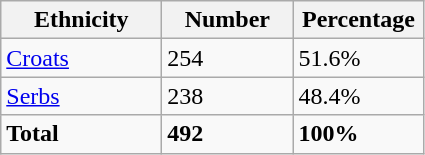<table class="wikitable">
<tr>
<th width="100px">Ethnicity</th>
<th width="80px">Number</th>
<th width="80px">Percentage</th>
</tr>
<tr>
<td><a href='#'>Croats</a></td>
<td>254</td>
<td>51.6%</td>
</tr>
<tr>
<td><a href='#'>Serbs</a></td>
<td>238</td>
<td>48.4%</td>
</tr>
<tr>
<td><strong>Total</strong></td>
<td><strong>492</strong></td>
<td><strong>100%</strong></td>
</tr>
</table>
